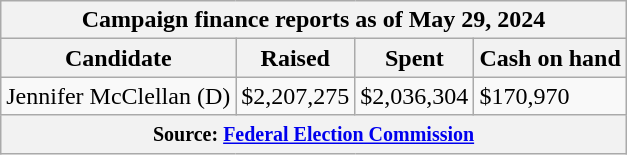<table class="wikitable sortable">
<tr>
<th colspan=4>Campaign finance reports as of May 29, 2024</th>
</tr>
<tr style="text-align:center;">
<th>Candidate</th>
<th>Raised</th>
<th>Spent</th>
<th>Cash on hand</th>
</tr>
<tr>
<td>Jennifer McClellan (D)</td>
<td>$2,207,275</td>
<td>$2,036,304</td>
<td>$170,970</td>
</tr>
<tr>
<th colspan="4"><small>Source: <a href='#'>Federal Election Commission</a></small></th>
</tr>
</table>
